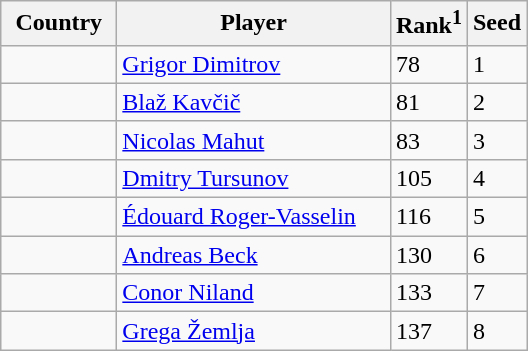<table class="sortable wikitable">
<tr>
<th width="70">Country</th>
<th width="175">Player</th>
<th>Rank<sup>1</sup></th>
<th>Seed</th>
</tr>
<tr>
<td></td>
<td><a href='#'>Grigor Dimitrov</a></td>
<td>78</td>
<td>1</td>
</tr>
<tr>
<td></td>
<td><a href='#'>Blaž Kavčič</a></td>
<td>81</td>
<td>2</td>
</tr>
<tr>
<td></td>
<td><a href='#'>Nicolas Mahut</a></td>
<td>83</td>
<td>3</td>
</tr>
<tr>
<td></td>
<td><a href='#'>Dmitry Tursunov</a></td>
<td>105</td>
<td>4</td>
</tr>
<tr>
<td></td>
<td><a href='#'>Édouard Roger-Vasselin</a></td>
<td>116</td>
<td>5</td>
</tr>
<tr>
<td></td>
<td><a href='#'>Andreas Beck</a></td>
<td>130</td>
<td>6</td>
</tr>
<tr>
<td></td>
<td><a href='#'>Conor Niland</a></td>
<td>133</td>
<td>7</td>
</tr>
<tr>
<td></td>
<td><a href='#'>Grega Žemlja</a></td>
<td>137</td>
<td>8</td>
</tr>
</table>
